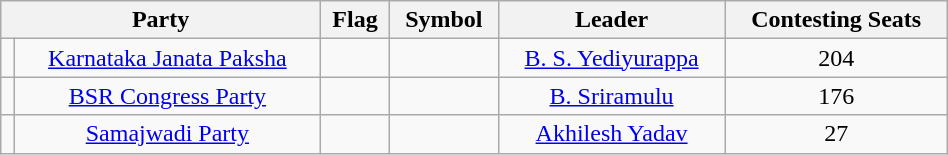<table class="wikitable " width="50%" style="text-align:center">
<tr>
<th colspan="2">Party</th>
<th>Flag</th>
<th>Symbol</th>
<th>Leader</th>
<th>Contesting Seats</th>
</tr>
<tr>
<td></td>
<td><a href='#'>Karnataka Janata Paksha</a></td>
<td></td>
<td></td>
<td><a href='#'>B. S. Yediyurappa</a></td>
<td>204</td>
</tr>
<tr>
<td></td>
<td><a href='#'>BSR Congress Party</a></td>
<td></td>
<td></td>
<td><a href='#'>B. Sriramulu</a></td>
<td>176</td>
</tr>
<tr>
<td></td>
<td><a href='#'>Samajwadi Party</a></td>
<td></td>
<td></td>
<td><a href='#'>Akhilesh Yadav</a></td>
<td>27</td>
</tr>
</table>
